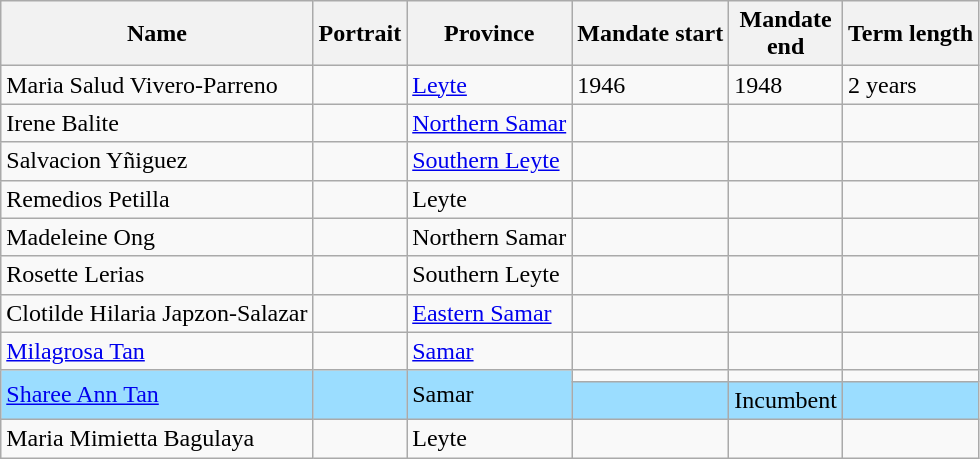<table class="wikitable sortable">
<tr>
<th>Name</th>
<th>Portrait</th>
<th>Province</th>
<th>Mandate start</th>
<th>Mandate<br>end</th>
<th>Term length</th>
</tr>
<tr>
<td>Maria Salud Vivero-Parreno</td>
<td></td>
<td><a href='#'>Leyte</a></td>
<td>1946</td>
<td>1948</td>
<td>2 years</td>
</tr>
<tr>
<td>Irene Balite</td>
<td></td>
<td><a href='#'>Northern Samar</a></td>
<td></td>
<td></td>
<td></td>
</tr>
<tr>
<td>Salvacion Yñiguez</td>
<td></td>
<td><a href='#'>Southern Leyte</a></td>
<td></td>
<td></td>
<td></td>
</tr>
<tr>
<td>Remedios Petilla</td>
<td></td>
<td>Leyte</td>
<td></td>
<td></td>
<td></td>
</tr>
<tr>
<td>Madeleine Ong</td>
<td></td>
<td>Northern Samar</td>
<td></td>
<td></td>
<td></td>
</tr>
<tr>
<td>Rosette Lerias</td>
<td></td>
<td>Southern Leyte</td>
<td></td>
<td></td>
<td></td>
</tr>
<tr>
<td>Clotilde Hilaria Japzon-Salazar</td>
<td></td>
<td><a href='#'>Eastern Samar</a></td>
<td></td>
<td></td>
<td></td>
</tr>
<tr>
<td><a href='#'>Milagrosa Tan</a></td>
<td align=center></td>
<td><a href='#'>Samar</a></td>
<td></td>
<td></td>
<td></td>
</tr>
<tr>
<td rowspan="2" style="background-color: #9BDDFF"><a href='#'>Sharee Ann Tan</a></td>
<td rowspan="2" style="background-color: #9BDDFF"></td>
<td rowspan="2" style="background-color: #9BDDFF">Samar</td>
<td></td>
<td></td>
<td></td>
</tr>
<tr>
<td style="background-color: #9BDDFF"></td>
<td style="background-color: #9BDDFF">Incumbent</td>
<td style="background-color: #9BDDFF"></td>
</tr>
<tr>
<td>Maria Mimietta Bagulaya</td>
<td></td>
<td>Leyte</td>
<td></td>
<td></td>
<td></td>
</tr>
</table>
